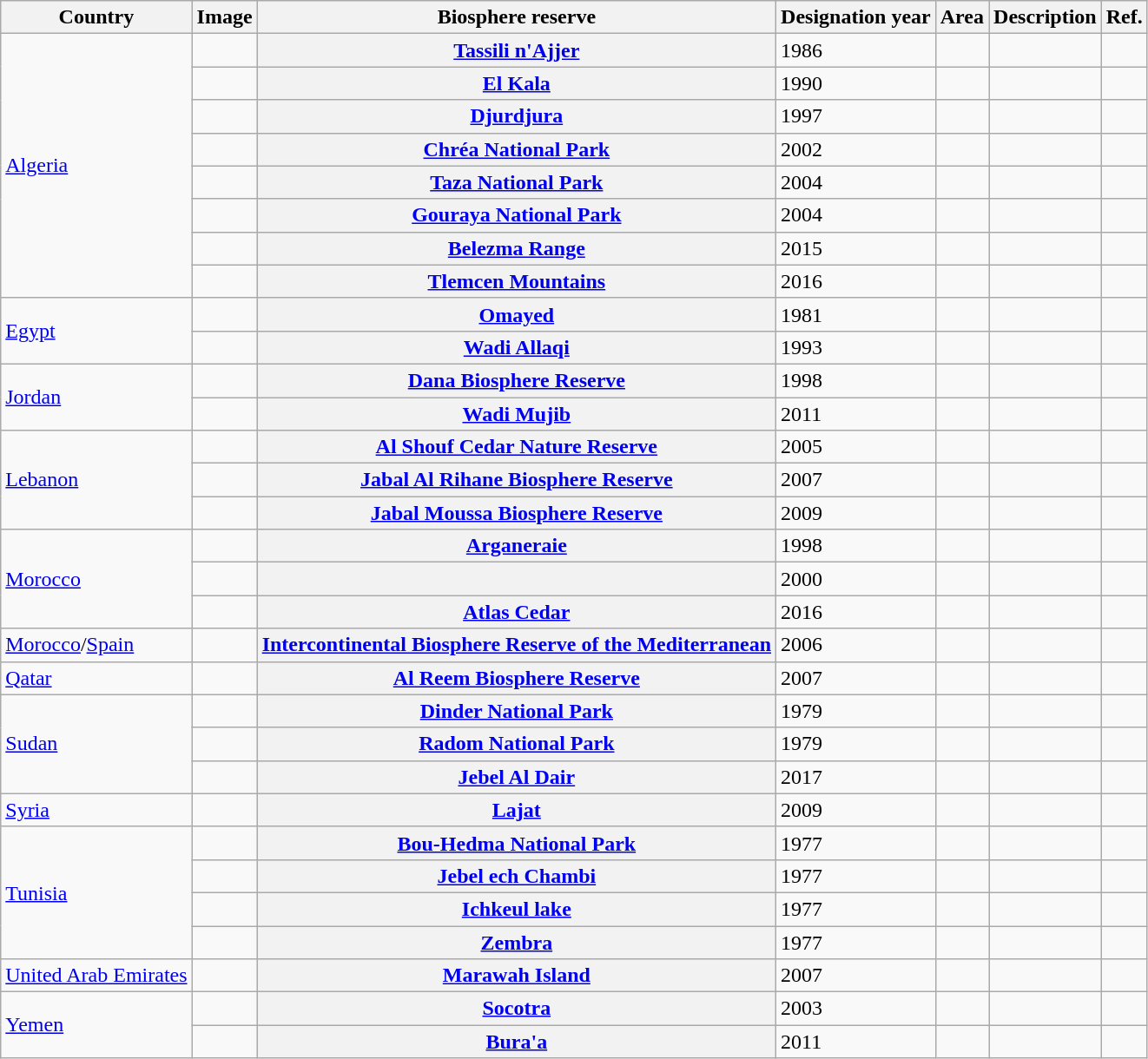<table class="sortable wikitable plainrowheaders">
<tr>
<th scope=col>Country</th>
<th scope=col class=unsortable>Image</th>
<th scope=col>Biosphere reserve</th>
<th scope=col>Designation year</th>
<th scope=col data-sort-type="number">Area</th>
<th scope=col class=unsortable>Description</th>
<th scope=col class=unsortable>Ref.</th>
</tr>
<tr>
<td rowspan=8><a href='#'>Algeria</a></td>
<td></td>
<th scope=row><a href='#'>Tassili n'Ajjer</a> </th>
<td>1986</td>
<td></td>
<td></td>
<td></td>
</tr>
<tr>
<td></td>
<th scope=row><a href='#'>El Kala</a></th>
<td>1990</td>
<td></td>
<td></td>
<td></td>
</tr>
<tr>
<td></td>
<th scope=row><a href='#'>Djurdjura</a></th>
<td>1997</td>
<td></td>
<td></td>
<td></td>
</tr>
<tr>
<td></td>
<th scope=row><a href='#'>Chréa National Park</a></th>
<td>2002</td>
<td></td>
<td></td>
<td></td>
</tr>
<tr>
<td></td>
<th scope=row><a href='#'>Taza National Park</a></th>
<td>2004</td>
<td></td>
<td></td>
<td></td>
</tr>
<tr>
<td></td>
<th scope=row><a href='#'>Gouraya National Park</a></th>
<td>2004</td>
<td></td>
<td></td>
<td></td>
</tr>
<tr>
<td></td>
<th scope=row><a href='#'>Belezma Range</a></th>
<td>2015</td>
<td></td>
<td></td>
<td></td>
</tr>
<tr>
<td></td>
<th scope=row><a href='#'>Tlemcen Mountains</a></th>
<td>2016</td>
<td></td>
<td></td>
<td></td>
</tr>
<tr>
<td rowspan=2><a href='#'>Egypt</a></td>
<td></td>
<th scope=row><a href='#'>Omayed</a></th>
<td>1981</td>
<td></td>
<td></td>
<td></td>
</tr>
<tr>
<td></td>
<th scope=row><a href='#'>Wadi Allaqi</a></th>
<td>1993</td>
<td></td>
<td></td>
<td></td>
</tr>
<tr>
<td rowspan=2><a href='#'>Jordan</a></td>
<td></td>
<th scope=row><a href='#'>Dana Biosphere Reserve</a></th>
<td>1998</td>
<td></td>
<td></td>
<td></td>
</tr>
<tr>
<td></td>
<th scope=row><a href='#'>Wadi Mujib</a></th>
<td>2011</td>
<td></td>
<td></td>
<td></td>
</tr>
<tr>
<td rowspan=3><a href='#'>Lebanon</a></td>
<td></td>
<th scope=row><a href='#'>Al Shouf Cedar Nature Reserve</a></th>
<td>2005</td>
<td></td>
<td></td>
<td></td>
</tr>
<tr>
<td></td>
<th scope=row><a href='#'>Jabal Al Rihane Biosphere Reserve</a></th>
<td>2007</td>
<td></td>
<td></td>
<td></td>
</tr>
<tr>
<td></td>
<th scope=row><a href='#'>Jabal Moussa Biosphere Reserve</a></th>
<td>2009</td>
<td></td>
<td></td>
<td></td>
</tr>
<tr>
<td rowspan=3><a href='#'>Morocco</a></td>
<td></td>
<th scope=row><a href='#'>Arganeraie</a></th>
<td>1998</td>
<td></td>
<td></td>
<td></td>
</tr>
<tr>
<td></td>
<th scope=row></th>
<td>2000</td>
<td></td>
<td></td>
<td></td>
</tr>
<tr>
<td></td>
<th scope=row><a href='#'>Atlas Cedar</a></th>
<td>2016</td>
<td></td>
<td></td>
<td></td>
</tr>
<tr>
<td><a href='#'>Morocco</a>/<a href='#'>Spain</a></td>
<td></td>
<th scope=row><a href='#'>Intercontinental Biosphere Reserve of the Mediterranean</a></th>
<td>2006</td>
<td></td>
<td></td>
<td></td>
</tr>
<tr>
<td><a href='#'>Qatar</a></td>
<td></td>
<th scope=row><a href='#'>Al Reem Biosphere Reserve</a></th>
<td>2007</td>
<td></td>
<td></td>
<td></td>
</tr>
<tr>
<td rowspan=3><a href='#'>Sudan</a></td>
<td></td>
<th scope=row><a href='#'>Dinder National Park</a></th>
<td>1979</td>
<td></td>
<td></td>
<td></td>
</tr>
<tr>
<td></td>
<th scope=row><a href='#'>Radom National Park</a></th>
<td>1979</td>
<td></td>
<td></td>
<td></td>
</tr>
<tr>
<td></td>
<th scope=row><a href='#'>Jebel Al Dair</a></th>
<td>2017</td>
<td></td>
<td></td>
<td></td>
</tr>
<tr>
<td><a href='#'>Syria</a></td>
<td></td>
<th scope=row><a href='#'>Lajat</a></th>
<td>2009</td>
<td></td>
<td></td>
<td></td>
</tr>
<tr>
<td rowspan=4><a href='#'>Tunisia</a></td>
<td></td>
<th scope=row><a href='#'>Bou-Hedma National Park</a></th>
<td>1977</td>
<td></td>
<td></td>
<td></td>
</tr>
<tr>
<td></td>
<th scope=row><a href='#'>Jebel ech Chambi</a></th>
<td>1977</td>
<td></td>
<td></td>
<td></td>
</tr>
<tr>
<td></td>
<th scope=row><a href='#'>Ichkeul lake</a></th>
<td>1977</td>
<td></td>
<td></td>
<td></td>
</tr>
<tr>
<td></td>
<th scope=row><a href='#'>Zembra</a></th>
<td>1977</td>
<td></td>
<td></td>
<td></td>
</tr>
<tr>
<td><a href='#'>United Arab Emirates</a></td>
<td></td>
<th scope=row><a href='#'>Marawah Island</a></th>
<td>2007</td>
<td></td>
<td></td>
<td></td>
</tr>
<tr>
<td rowspan=2><a href='#'>Yemen</a></td>
<td></td>
<th scope=row><a href='#'>Socotra</a></th>
<td>2003</td>
<td></td>
<td></td>
<td></td>
</tr>
<tr>
<td></td>
<th scope=row><a href='#'>Bura'a</a></th>
<td>2011</td>
<td></td>
<td></td>
<td></td>
</tr>
</table>
